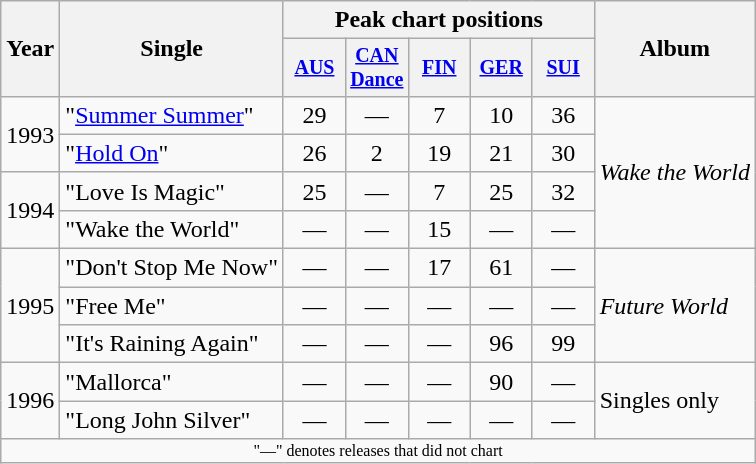<table class="wikitable" style="text-align:center;">
<tr>
<th rowspan="2">Year</th>
<th rowspan="2">Single</th>
<th colspan="5">Peak chart positions</th>
<th rowspan="2">Album</th>
</tr>
<tr style="font-size:smaller;">
<th style="width:35px;"><a href='#'>AUS</a><br></th>
<th style="width:35px;"><a href='#'>CAN<br>Dance</a><br></th>
<th style="width:35px;"><a href='#'>FIN</a><br></th>
<th style="width:35px;"><a href='#'>GER</a><br></th>
<th style="width:35px;"><a href='#'>SUI</a><br></th>
</tr>
<tr>
<td rowspan=2>1993</td>
<td style="text-align:left;">"<a href='#'>Summer Summer</a>"</td>
<td>29</td>
<td>—</td>
<td>7</td>
<td>10</td>
<td>36</td>
<td style="text-align:left;" rowspan="4"><em>Wake the World</em></td>
</tr>
<tr>
<td style="text-align:left;">"<a href='#'>Hold On</a>"</td>
<td>26</td>
<td>2</td>
<td>19</td>
<td>21</td>
<td>30</td>
</tr>
<tr>
<td rowspan=2>1994</td>
<td style="text-align:left;">"Love Is Magic"</td>
<td>25</td>
<td>—</td>
<td>7</td>
<td>25</td>
<td>32</td>
</tr>
<tr>
<td style="text-align:left;">"Wake the World"</td>
<td>—</td>
<td>—</td>
<td>15</td>
<td>—</td>
<td>—</td>
</tr>
<tr>
<td rowspan=3>1995</td>
<td style="text-align:left;">"Don't Stop Me Now"</td>
<td>—</td>
<td>—</td>
<td>17</td>
<td>61</td>
<td>—</td>
<td style="text-align:left;" rowspan="3"><em>Future World</em></td>
</tr>
<tr>
<td style="text-align:left;">"Free Me"</td>
<td>—</td>
<td>—</td>
<td>—</td>
<td>—</td>
<td>—</td>
</tr>
<tr>
<td style="text-align:left;">"It's Raining Again"</td>
<td>—</td>
<td>—</td>
<td>—</td>
<td>96</td>
<td>99</td>
</tr>
<tr>
<td rowspan=2>1996</td>
<td style="text-align:left;">"Mallorca"</td>
<td>—</td>
<td>—</td>
<td>—</td>
<td>90</td>
<td>—</td>
<td style="text-align:left;" rowspan="2">Singles only</td>
</tr>
<tr>
<td style="text-align:left;">"Long John Silver"</td>
<td>—</td>
<td>—</td>
<td>—</td>
<td>—</td>
<td>—</td>
</tr>
<tr>
<td colspan="15" style="font-size:8pt">"—" denotes releases that did not chart</td>
</tr>
</table>
